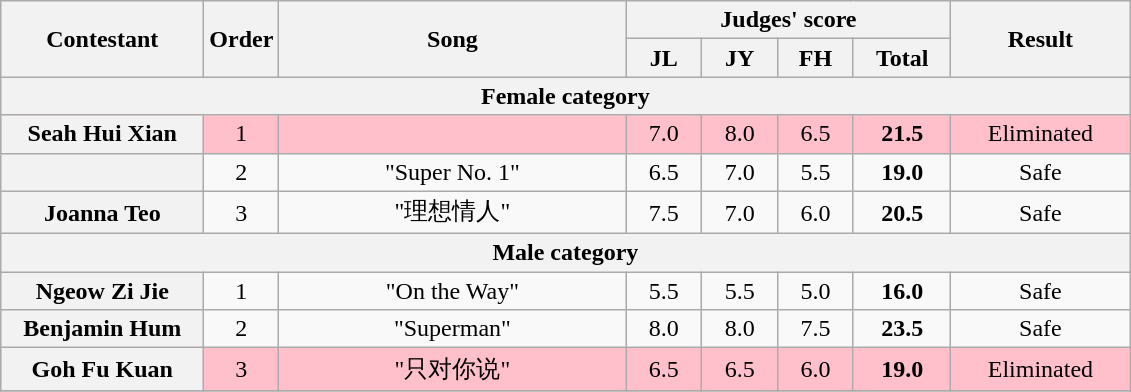<table class="wikitable plainrowheaders" style="text-align:center;">
<tr>
<th rowspan=2 scope="col" style="width:8em;">Contestant</th>
<th rowspan=2 scope="col">Order</th>
<th rowspan=2 scope="col" style="width:14em;">Song</th>
<th colspan=4 scope="col">Judges' score</th>
<th rowspan=2 scope="col" style="width:7em;">Result</th>
</tr>
<tr>
<th style="width:2.7em;">JL</th>
<th style="width:2.7em;">JY</th>
<th style="width:2.7em;">FH</th>
<th style="width:3.6em;">Total</th>
</tr>
<tr>
<th colspan=8>Female category</th>
</tr>
<tr style="background:pink;">
<th scope="row">Seah Hui Xian</th>
<td>1</td>
<td></td>
<td>7.0</td>
<td>8.0</td>
<td>6.5</td>
<td><strong>21.5</strong></td>
<td>Eliminated</td>
</tr>
<tr>
<th scope="row"></th>
<td>2</td>
<td>"Super No. 1"</td>
<td>6.5</td>
<td>7.0</td>
<td>5.5</td>
<td><strong>19.0</strong></td>
<td>Safe</td>
</tr>
<tr>
<th scope="row">Joanna Teo</th>
<td>3</td>
<td>"理想情人"</td>
<td>7.5</td>
<td>7.0</td>
<td>6.0</td>
<td><strong>20.5</strong></td>
<td>Safe</td>
</tr>
<tr>
<th colspan=8>Male category</th>
</tr>
<tr>
<th scope="row">Ngeow Zi Jie</th>
<td>1</td>
<td>"On the Way"</td>
<td>5.5</td>
<td>5.5</td>
<td>5.0</td>
<td><strong>16.0</strong></td>
<td>Safe</td>
</tr>
<tr>
<th scope="row">Benjamin Hum</th>
<td>2</td>
<td>"Superman"</td>
<td>8.0</td>
<td>8.0</td>
<td>7.5</td>
<td><strong>23.5</strong></td>
<td>Safe</td>
</tr>
<tr style="background:pink;">
<th scope="row">Goh Fu Kuan</th>
<td>3</td>
<td>"只对你说"</td>
<td>6.5</td>
<td>6.5</td>
<td>6.0</td>
<td><strong>19.0</strong></td>
<td>Eliminated</td>
</tr>
<tr>
</tr>
</table>
